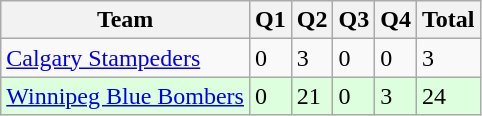<table class="wikitable">
<tr>
<th>Team</th>
<th>Q1</th>
<th>Q2</th>
<th>Q3</th>
<th>Q4</th>
<th>Total</th>
</tr>
<tr>
<td><a href='#'>Calgary Stampeders</a></td>
<td>0</td>
<td>3</td>
<td>0</td>
<td>0</td>
<td>3</td>
</tr>
<tr style="background-color:#ddffdd">
<td><a href='#'>Winnipeg Blue Bombers</a></td>
<td>0</td>
<td>21</td>
<td>0</td>
<td>3</td>
<td>24</td>
</tr>
</table>
